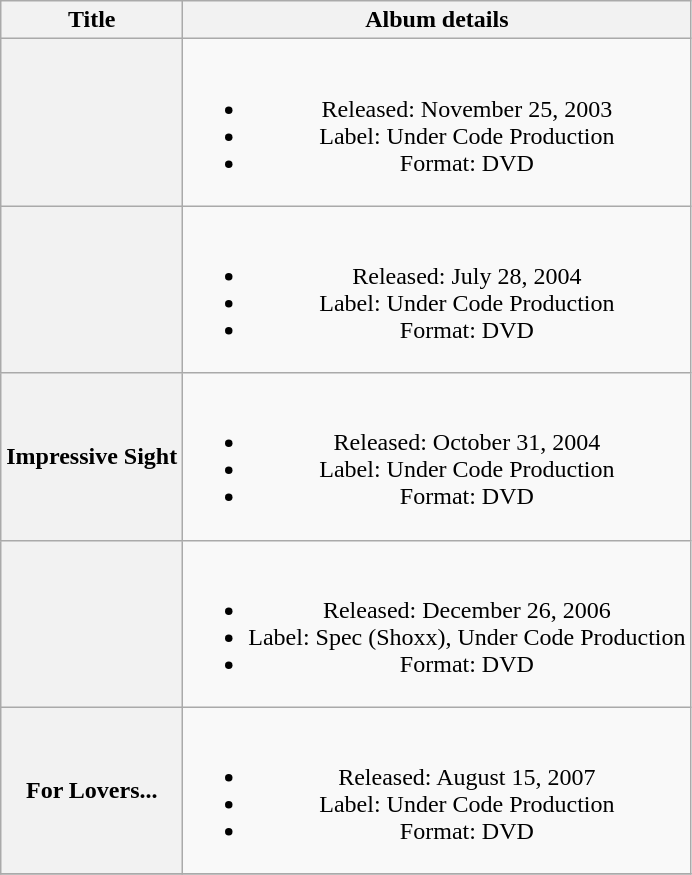<table class="wikitable" style="text-align:center;" border="1">
<tr>
<th scope="col" rowspan="1">Title</th>
<th scope="col" rowspan="1">Album details</th>
</tr>
<tr>
<th scope="row"></th>
<td><br><ul><li>Released: November 25, 2003</li><li>Label: Under Code Production</li><li>Format: DVD</li></ul></td>
</tr>
<tr>
<th scope="row"></th>
<td><br><ul><li>Released: July 28, 2004</li><li>Label: Under Code Production</li><li>Format: DVD</li></ul></td>
</tr>
<tr>
<th scope="row">Impressive Sight</th>
<td><br><ul><li>Released: October 31, 2004</li><li>Label: Under Code Production</li><li>Format: DVD</li></ul></td>
</tr>
<tr>
<th scope="row"></th>
<td><br><ul><li>Released: December 26, 2006</li><li>Label: Spec (Shoxx), Under Code Production</li><li>Format: DVD</li></ul></td>
</tr>
<tr>
<th scope="row">For Lovers...</th>
<td><br><ul><li>Released: August 15, 2007</li><li>Label: Under Code Production</li><li>Format: DVD</li></ul></td>
</tr>
<tr>
</tr>
</table>
